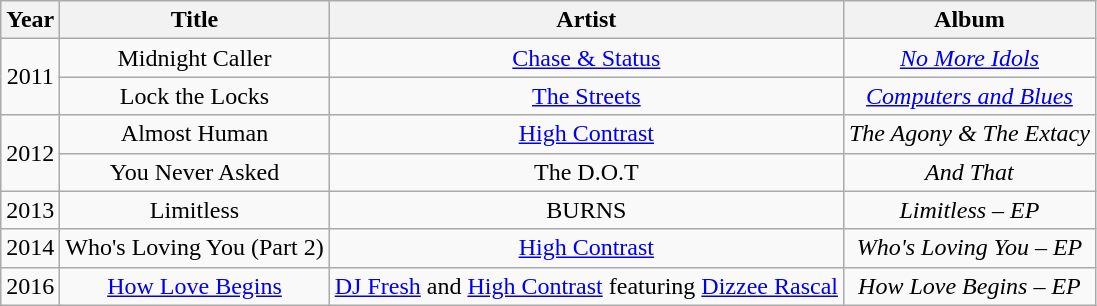<table class="wikitable" style="text-align:center;" border="1">
<tr>
<th>Year</th>
<th>Title</th>
<th>Artist</th>
<th>Album</th>
</tr>
<tr>
<td rowspan="2">2011</td>
<td>Midnight Caller</td>
<td><a href='#'>Chase & Status</a></td>
<td><em><a href='#'>No More Idols</a></em></td>
</tr>
<tr>
<td>Lock the Locks</td>
<td><a href='#'>The Streets</a></td>
<td><em><a href='#'>Computers and Blues</a></em></td>
</tr>
<tr>
<td rowspan="2">2012</td>
<td>Almost Human</td>
<td><a href='#'>High Contrast</a></td>
<td><em>The Agony & The Extacy</em></td>
</tr>
<tr>
<td>You Never Asked</td>
<td>The D.O.T</td>
<td><em>And That</em></td>
</tr>
<tr>
<td>2013</td>
<td>Limitless</td>
<td>BURNS</td>
<td><em>Limitless – EP</em></td>
</tr>
<tr>
<td>2014</td>
<td>Who's Loving You (Part 2)</td>
<td><a href='#'>High Contrast</a></td>
<td><em>Who's Loving You – EP</em></td>
</tr>
<tr>
<td>2016</td>
<td><a href='#'>How Love Begins</a></td>
<td><a href='#'>DJ Fresh</a> and <a href='#'>High Contrast</a> featuring <a href='#'>Dizzee Rascal</a></td>
<td><em>How Love Begins – EP</em></td>
</tr>
</table>
